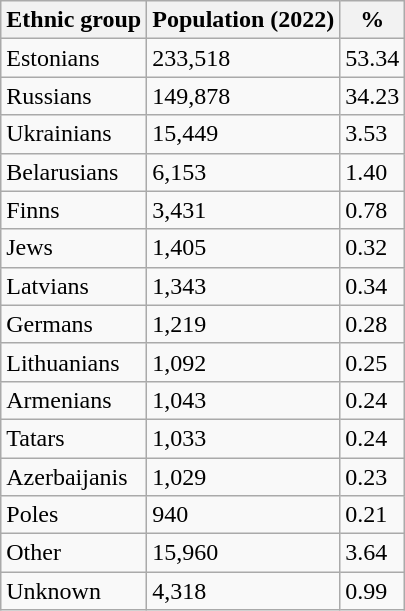<table class="wikitable floatright">
<tr>
<th>Ethnic group</th>
<th>Population (2022)</th>
<th>%</th>
</tr>
<tr>
<td>Estonians</td>
<td>233,518</td>
<td>53.34</td>
</tr>
<tr>
<td>Russians</td>
<td>149,878</td>
<td>34.23</td>
</tr>
<tr>
<td>Ukrainians</td>
<td>15,449</td>
<td>3.53</td>
</tr>
<tr>
<td>Belarusians</td>
<td>6,153</td>
<td>1.40</td>
</tr>
<tr>
<td>Finns</td>
<td>3,431</td>
<td>0.78</td>
</tr>
<tr>
<td>Jews</td>
<td>1,405</td>
<td>0.32</td>
</tr>
<tr>
<td>Latvians</td>
<td>1,343</td>
<td>0.34</td>
</tr>
<tr>
<td>Germans</td>
<td>1,219</td>
<td>0.28</td>
</tr>
<tr>
<td>Lithuanians</td>
<td>1,092</td>
<td>0.25</td>
</tr>
<tr>
<td>Armenians</td>
<td>1,043</td>
<td>0.24</td>
</tr>
<tr>
<td>Tatars</td>
<td>1,033</td>
<td>0.24</td>
</tr>
<tr>
<td>Azerbaijanis</td>
<td>1,029</td>
<td>0.23</td>
</tr>
<tr>
<td>Poles</td>
<td>940</td>
<td>0.21</td>
</tr>
<tr>
<td>Other</td>
<td>15,960</td>
<td>3.64</td>
</tr>
<tr>
<td>Unknown</td>
<td>4,318</td>
<td>0.99</td>
</tr>
</table>
